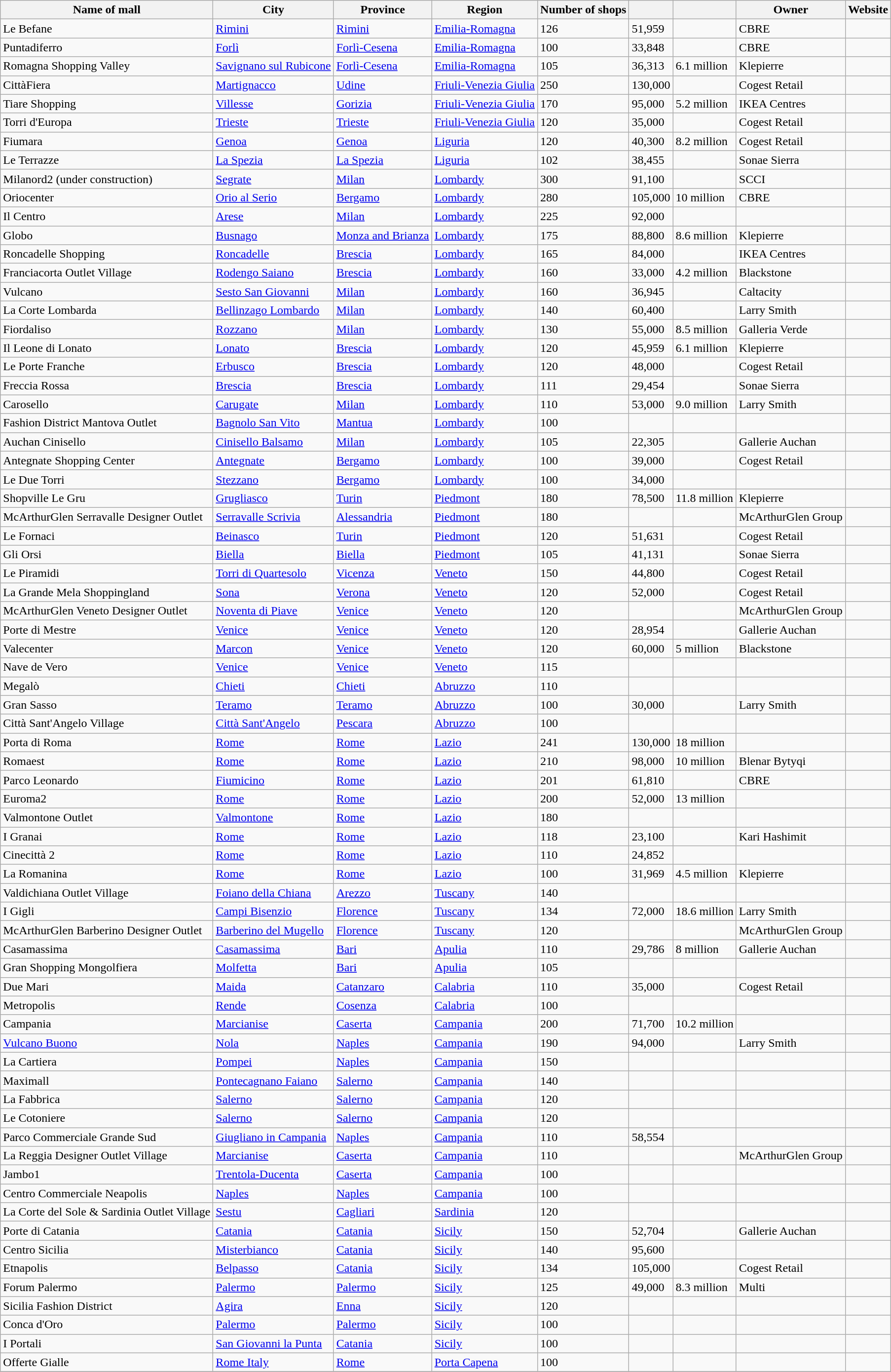<table class="wikitable sortable">
<tr>
<th>Name of mall</th>
<th>City</th>
<th>Province</th>
<th>Region</th>
<th>Number of shops</th>
<th></th>
<th></th>
<th>Owner</th>
<th>Website</th>
</tr>
<tr>
<td>Le Befane</td>
<td><a href='#'>Rimini</a></td>
<td><a href='#'>Rimini</a></td>
<td><a href='#'>Emilia-Romagna</a></td>
<td>126</td>
<td>51,959</td>
<td></td>
<td>CBRE</td>
<td></td>
</tr>
<tr>
<td>Puntadiferro</td>
<td><a href='#'>Forlì</a></td>
<td><a href='#'>Forlì-Cesena</a></td>
<td><a href='#'>Emilia-Romagna</a></td>
<td>100</td>
<td>33,848</td>
<td></td>
<td>CBRE</td>
<td></td>
</tr>
<tr>
<td>Romagna Shopping Valley</td>
<td><a href='#'>Savignano sul Rubicone</a></td>
<td><a href='#'>Forlì-Cesena</a></td>
<td><a href='#'>Emilia-Romagna</a></td>
<td>105</td>
<td>36,313</td>
<td>6.1 million</td>
<td>Klepierre</td>
<td></td>
</tr>
<tr>
<td>CittàFiera</td>
<td><a href='#'>Martignacco</a></td>
<td><a href='#'>Udine</a></td>
<td><a href='#'>Friuli-Venezia Giulia</a></td>
<td>250</td>
<td>130,000</td>
<td></td>
<td>Cogest Retail</td>
<td></td>
</tr>
<tr>
<td>Tiare Shopping</td>
<td><a href='#'>Villesse</a></td>
<td><a href='#'>Gorizia</a></td>
<td><a href='#'>Friuli-Venezia Giulia</a></td>
<td>170</td>
<td>95,000</td>
<td>5.2 million</td>
<td>IKEA Centres</td>
<td></td>
</tr>
<tr>
<td>Torri d'Europa</td>
<td><a href='#'>Trieste</a></td>
<td><a href='#'>Trieste</a></td>
<td><a href='#'>Friuli-Venezia Giulia</a></td>
<td>120</td>
<td>35,000</td>
<td></td>
<td>Cogest Retail</td>
<td></td>
</tr>
<tr>
<td>Fiumara</td>
<td><a href='#'>Genoa</a></td>
<td><a href='#'>Genoa</a></td>
<td><a href='#'>Liguria</a></td>
<td>120</td>
<td>40,300</td>
<td>8.2 million</td>
<td>Cogest Retail</td>
<td></td>
</tr>
<tr>
<td>Le Terrazze</td>
<td><a href='#'>La Spezia</a></td>
<td><a href='#'>La Spezia</a></td>
<td><a href='#'>Liguria</a></td>
<td>102</td>
<td>38,455</td>
<td></td>
<td>Sonae Sierra</td>
<td></td>
</tr>
<tr>
<td>Milanord2 (under construction)</td>
<td><a href='#'>Segrate</a></td>
<td><a href='#'>Milan</a></td>
<td><a href='#'>Lombardy</a></td>
<td>300</td>
<td>91,100</td>
<td></td>
<td>SCCI</td>
<td></td>
</tr>
<tr>
<td>Oriocenter</td>
<td><a href='#'>Orio al Serio</a></td>
<td><a href='#'>Bergamo</a></td>
<td><a href='#'>Lombardy</a></td>
<td>280</td>
<td>105,000</td>
<td>10 million</td>
<td>CBRE</td>
<td></td>
</tr>
<tr>
<td>Il Centro</td>
<td><a href='#'>Arese</a></td>
<td><a href='#'>Milan</a></td>
<td><a href='#'>Lombardy</a></td>
<td>225</td>
<td>92,000</td>
<td></td>
<td></td>
<td></td>
</tr>
<tr>
<td>Globo</td>
<td><a href='#'>Busnago</a></td>
<td><a href='#'>Monza and Brianza</a></td>
<td><a href='#'>Lombardy</a></td>
<td>175</td>
<td>88,800</td>
<td>8.6 million</td>
<td>Klepierre</td>
<td></td>
</tr>
<tr>
<td>Roncadelle Shopping</td>
<td><a href='#'>Roncadelle</a></td>
<td><a href='#'>Brescia</a></td>
<td><a href='#'>Lombardy</a></td>
<td>165</td>
<td>84,000</td>
<td></td>
<td>IKEA Centres</td>
<td></td>
</tr>
<tr>
<td>Franciacorta Outlet Village</td>
<td><a href='#'>Rodengo Saiano</a></td>
<td><a href='#'>Brescia</a></td>
<td><a href='#'>Lombardy</a></td>
<td>160</td>
<td>33,000</td>
<td>4.2 million</td>
<td>Blackstone</td>
<td></td>
</tr>
<tr>
<td>Vulcano</td>
<td><a href='#'>Sesto San Giovanni</a></td>
<td><a href='#'>Milan</a></td>
<td><a href='#'>Lombardy</a></td>
<td>160</td>
<td>36,945</td>
<td></td>
<td>Caltacity</td>
<td></td>
</tr>
<tr>
<td>La Corte Lombarda</td>
<td><a href='#'>Bellinzago Lombardo</a></td>
<td><a href='#'>Milan</a></td>
<td><a href='#'>Lombardy</a></td>
<td>140</td>
<td>60,400</td>
<td></td>
<td>Larry Smith</td>
<td></td>
</tr>
<tr>
<td>Fiordaliso</td>
<td><a href='#'>Rozzano</a></td>
<td><a href='#'>Milan</a></td>
<td><a href='#'>Lombardy</a></td>
<td>130</td>
<td>55,000</td>
<td>8.5 million</td>
<td>Galleria Verde</td>
<td></td>
</tr>
<tr>
<td>Il Leone di Lonato</td>
<td><a href='#'>Lonato</a></td>
<td><a href='#'>Brescia</a></td>
<td><a href='#'>Lombardy</a></td>
<td>120</td>
<td>45,959</td>
<td>6.1 million</td>
<td>Klepierre</td>
<td></td>
</tr>
<tr>
<td>Le Porte Franche</td>
<td><a href='#'>Erbusco</a></td>
<td><a href='#'>Brescia</a></td>
<td><a href='#'>Lombardy</a></td>
<td>120</td>
<td>48,000</td>
<td></td>
<td>Cogest Retail</td>
<td></td>
</tr>
<tr>
<td>Freccia Rossa</td>
<td><a href='#'>Brescia</a></td>
<td><a href='#'>Brescia</a></td>
<td><a href='#'>Lombardy</a></td>
<td>111</td>
<td>29,454</td>
<td></td>
<td>Sonae Sierra</td>
<td></td>
</tr>
<tr>
<td>Carosello</td>
<td><a href='#'>Carugate</a></td>
<td><a href='#'>Milan</a></td>
<td><a href='#'>Lombardy</a></td>
<td>110</td>
<td>53,000</td>
<td>9.0 million</td>
<td>Larry Smith</td>
<td></td>
</tr>
<tr>
<td>Fashion District Mantova Outlet</td>
<td><a href='#'>Bagnolo San Vito</a></td>
<td><a href='#'>Mantua</a></td>
<td><a href='#'>Lombardy</a></td>
<td>100</td>
<td></td>
<td></td>
<td></td>
<td></td>
</tr>
<tr>
<td>Auchan Cinisello</td>
<td><a href='#'>Cinisello Balsamo</a></td>
<td><a href='#'>Milan</a></td>
<td><a href='#'>Lombardy</a></td>
<td>105</td>
<td>22,305</td>
<td></td>
<td>Gallerie Auchan</td>
<td></td>
</tr>
<tr>
<td>Antegnate Shopping Center</td>
<td><a href='#'>Antegnate</a></td>
<td><a href='#'>Bergamo</a></td>
<td><a href='#'>Lombardy</a></td>
<td>100</td>
<td>39,000</td>
<td></td>
<td>Cogest Retail</td>
<td></td>
</tr>
<tr>
<td>Le Due Torri</td>
<td><a href='#'>Stezzano</a></td>
<td><a href='#'>Bergamo</a></td>
<td><a href='#'>Lombardy</a></td>
<td>100</td>
<td>34,000</td>
<td></td>
<td></td>
<td></td>
</tr>
<tr>
<td>Shopville Le Gru</td>
<td><a href='#'>Grugliasco</a></td>
<td><a href='#'>Turin</a></td>
<td><a href='#'>Piedmont</a></td>
<td>180</td>
<td>78,500</td>
<td>11.8 million</td>
<td>Klepierre</td>
<td></td>
</tr>
<tr>
<td>McArthurGlen Serravalle Designer Outlet</td>
<td><a href='#'>Serravalle Scrivia</a></td>
<td><a href='#'>Alessandria</a></td>
<td><a href='#'>Piedmont</a></td>
<td>180</td>
<td></td>
<td></td>
<td>McArthurGlen Group</td>
<td></td>
</tr>
<tr>
<td>Le Fornaci</td>
<td><a href='#'>Beinasco</a></td>
<td><a href='#'>Turin</a></td>
<td><a href='#'>Piedmont</a></td>
<td>120</td>
<td>51,631</td>
<td></td>
<td>Cogest Retail</td>
<td></td>
</tr>
<tr>
<td>Gli Orsi</td>
<td><a href='#'>Biella</a></td>
<td><a href='#'>Biella</a></td>
<td><a href='#'>Piedmont</a></td>
<td>105</td>
<td>41,131</td>
<td></td>
<td>Sonae Sierra</td>
<td></td>
</tr>
<tr>
<td>Le Piramidi</td>
<td><a href='#'>Torri di Quartesolo</a></td>
<td><a href='#'>Vicenza</a></td>
<td><a href='#'>Veneto</a></td>
<td>150</td>
<td>44,800</td>
<td></td>
<td>Cogest Retail</td>
<td></td>
</tr>
<tr>
<td>La Grande Mela Shoppingland</td>
<td><a href='#'>Sona</a></td>
<td><a href='#'>Verona</a></td>
<td><a href='#'>Veneto</a></td>
<td>120</td>
<td>52,000</td>
<td></td>
<td>Cogest Retail</td>
<td></td>
</tr>
<tr>
<td>McArthurGlen Veneto Designer Outlet</td>
<td><a href='#'>Noventa di Piave</a></td>
<td><a href='#'>Venice</a></td>
<td><a href='#'>Veneto</a></td>
<td>120</td>
<td></td>
<td></td>
<td>McArthurGlen Group</td>
<td></td>
</tr>
<tr>
<td>Porte di Mestre</td>
<td><a href='#'>Venice</a></td>
<td><a href='#'>Venice</a></td>
<td><a href='#'>Veneto</a></td>
<td>120</td>
<td>28,954</td>
<td></td>
<td>Gallerie Auchan</td>
<td></td>
</tr>
<tr>
<td>Valecenter</td>
<td><a href='#'>Marcon</a></td>
<td><a href='#'>Venice</a></td>
<td><a href='#'>Veneto</a></td>
<td>120</td>
<td>60,000</td>
<td>5 million</td>
<td>Blackstone</td>
<td></td>
</tr>
<tr>
<td>Nave de Vero</td>
<td><a href='#'>Venice</a></td>
<td><a href='#'>Venice</a></td>
<td><a href='#'>Veneto</a></td>
<td>115</td>
<td></td>
<td></td>
<td></td>
<td></td>
</tr>
<tr>
<td>Megalò</td>
<td><a href='#'>Chieti</a></td>
<td><a href='#'>Chieti</a></td>
<td><a href='#'>Abruzzo</a></td>
<td>110</td>
<td></td>
<td></td>
<td></td>
<td></td>
</tr>
<tr>
<td>Gran Sasso</td>
<td><a href='#'>Teramo</a></td>
<td><a href='#'>Teramo</a></td>
<td><a href='#'>Abruzzo</a></td>
<td>100</td>
<td>30,000</td>
<td></td>
<td>Larry Smith</td>
<td></td>
</tr>
<tr>
<td>Città Sant'Angelo Village</td>
<td><a href='#'>Città Sant'Angelo</a></td>
<td><a href='#'>Pescara</a></td>
<td><a href='#'>Abruzzo</a></td>
<td>100</td>
<td></td>
<td></td>
<td></td>
<td></td>
</tr>
<tr>
<td>Porta di Roma</td>
<td><a href='#'>Rome</a></td>
<td><a href='#'>Rome</a></td>
<td><a href='#'>Lazio</a></td>
<td>241</td>
<td>130,000</td>
<td>18 million</td>
<td></td>
<td></td>
</tr>
<tr>
<td>Romaest</td>
<td><a href='#'>Rome</a></td>
<td><a href='#'>Rome</a></td>
<td><a href='#'>Lazio</a></td>
<td>210</td>
<td>98,000</td>
<td>10 million</td>
<td>Blenar Bytyqi</td>
<td></td>
</tr>
<tr>
<td>Parco Leonardo</td>
<td><a href='#'>Fiumicino</a></td>
<td><a href='#'>Rome</a></td>
<td><a href='#'>Lazio</a></td>
<td>201</td>
<td>61,810</td>
<td></td>
<td>CBRE</td>
<td></td>
</tr>
<tr>
<td>Euroma2</td>
<td><a href='#'>Rome</a></td>
<td><a href='#'>Rome</a></td>
<td><a href='#'>Lazio</a></td>
<td>200</td>
<td>52,000</td>
<td>13 million</td>
<td></td>
<td></td>
</tr>
<tr>
<td>Valmontone Outlet</td>
<td><a href='#'>Valmontone</a></td>
<td><a href='#'>Rome</a></td>
<td><a href='#'>Lazio</a></td>
<td>180</td>
<td></td>
<td></td>
<td></td>
<td></td>
</tr>
<tr>
<td>I Granai</td>
<td><a href='#'>Rome</a></td>
<td><a href='#'>Rome</a></td>
<td><a href='#'>Lazio</a></td>
<td>118</td>
<td>23,100</td>
<td></td>
<td>Kari Hashimit</td>
<td></td>
</tr>
<tr>
<td>Cinecittà 2</td>
<td><a href='#'>Rome</a></td>
<td><a href='#'>Rome</a></td>
<td><a href='#'>Lazio</a></td>
<td>110</td>
<td>24,852</td>
<td></td>
<td></td>
<td></td>
</tr>
<tr>
<td>La Romanina</td>
<td><a href='#'>Rome</a></td>
<td><a href='#'>Rome</a></td>
<td><a href='#'>Lazio</a></td>
<td>100</td>
<td>31,969</td>
<td>4.5 million</td>
<td>Klepierre</td>
<td></td>
</tr>
<tr>
<td>Valdichiana Outlet Village</td>
<td><a href='#'>Foiano della Chiana</a></td>
<td><a href='#'>Arezzo</a></td>
<td><a href='#'>Tuscany</a></td>
<td>140</td>
<td></td>
<td></td>
<td></td>
<td></td>
</tr>
<tr>
<td>I Gigli</td>
<td><a href='#'>Campi Bisenzio</a></td>
<td><a href='#'>Florence</a></td>
<td><a href='#'>Tuscany</a></td>
<td>134</td>
<td>72,000</td>
<td>18.6 million</td>
<td>Larry Smith</td>
<td></td>
</tr>
<tr>
<td>McArthurGlen Barberino Designer Outlet</td>
<td><a href='#'>Barberino del Mugello</a></td>
<td><a href='#'>Florence</a></td>
<td><a href='#'>Tuscany</a></td>
<td>120</td>
<td></td>
<td></td>
<td>McArthurGlen Group</td>
<td></td>
</tr>
<tr>
<td>Casamassima</td>
<td><a href='#'>Casamassima</a></td>
<td><a href='#'>Bari</a></td>
<td><a href='#'>Apulia</a></td>
<td>110</td>
<td>29,786</td>
<td>8 million</td>
<td>Gallerie Auchan</td>
<td></td>
</tr>
<tr>
<td>Gran Shopping Mongolfiera</td>
<td><a href='#'>Molfetta</a></td>
<td><a href='#'>Bari</a></td>
<td><a href='#'>Apulia</a></td>
<td>105</td>
<td></td>
<td></td>
<td></td>
<td></td>
</tr>
<tr>
<td>Due Mari</td>
<td><a href='#'>Maida</a></td>
<td><a href='#'>Catanzaro</a></td>
<td><a href='#'>Calabria</a></td>
<td>110</td>
<td>35,000</td>
<td></td>
<td>Cogest Retail</td>
<td></td>
</tr>
<tr>
<td>Metropolis</td>
<td><a href='#'>Rende</a></td>
<td><a href='#'>Cosenza</a></td>
<td><a href='#'>Calabria</a></td>
<td>100</td>
<td></td>
<td></td>
<td></td>
<td></td>
</tr>
<tr>
<td>Campania</td>
<td><a href='#'>Marcianise</a></td>
<td><a href='#'>Caserta</a></td>
<td><a href='#'>Campania</a></td>
<td>200</td>
<td>71,700</td>
<td>10.2 million</td>
<td></td>
<td></td>
</tr>
<tr>
<td><a href='#'>Vulcano Buono</a></td>
<td><a href='#'>Nola</a></td>
<td><a href='#'>Naples</a></td>
<td><a href='#'>Campania</a></td>
<td>190</td>
<td>94,000</td>
<td></td>
<td>Larry Smith</td>
<td></td>
</tr>
<tr>
<td>La Cartiera</td>
<td><a href='#'>Pompei</a></td>
<td><a href='#'>Naples</a></td>
<td><a href='#'>Campania</a></td>
<td>150</td>
<td></td>
<td></td>
<td></td>
<td></td>
</tr>
<tr>
<td>Maximall</td>
<td><a href='#'>Pontecagnano Faiano</a></td>
<td><a href='#'>Salerno</a></td>
<td><a href='#'>Campania</a></td>
<td>140</td>
<td></td>
<td></td>
<td></td>
<td></td>
</tr>
<tr>
<td>La Fabbrica</td>
<td><a href='#'>Salerno</a></td>
<td><a href='#'>Salerno</a></td>
<td><a href='#'>Campania</a></td>
<td>120</td>
<td></td>
<td></td>
<td></td>
<td></td>
</tr>
<tr>
<td>Le Cotoniere</td>
<td><a href='#'>Salerno</a></td>
<td><a href='#'>Salerno</a></td>
<td><a href='#'>Campania</a></td>
<td>120</td>
<td></td>
<td></td>
<td></td>
<td></td>
</tr>
<tr>
<td>Parco Commerciale Grande Sud</td>
<td><a href='#'>Giugliano in Campania</a></td>
<td><a href='#'>Naples</a></td>
<td><a href='#'>Campania</a></td>
<td>110</td>
<td>58,554</td>
<td></td>
<td></td>
<td></td>
</tr>
<tr>
<td>La Reggia Designer Outlet Village</td>
<td><a href='#'>Marcianise</a></td>
<td><a href='#'>Caserta</a></td>
<td><a href='#'>Campania</a></td>
<td>110</td>
<td></td>
<td></td>
<td>McArthurGlen Group</td>
<td></td>
</tr>
<tr>
<td>Jambo1</td>
<td><a href='#'>Trentola-Ducenta</a></td>
<td><a href='#'>Caserta</a></td>
<td><a href='#'>Campania</a></td>
<td>100</td>
<td></td>
<td></td>
<td></td>
<td></td>
</tr>
<tr>
<td>Centro Commerciale Neapolis</td>
<td><a href='#'>Naples</a></td>
<td><a href='#'>Naples</a></td>
<td><a href='#'>Campania</a></td>
<td>100</td>
<td></td>
<td></td>
<td></td>
<td></td>
</tr>
<tr>
<td>La Corte del Sole & Sardinia Outlet Village</td>
<td><a href='#'>Sestu</a></td>
<td><a href='#'>Cagliari</a></td>
<td><a href='#'>Sardinia</a></td>
<td>120</td>
<td></td>
<td></td>
<td></td>
<td></td>
</tr>
<tr>
<td>Porte di Catania</td>
<td><a href='#'>Catania</a></td>
<td><a href='#'>Catania</a></td>
<td><a href='#'>Sicily</a></td>
<td>150</td>
<td>52,704</td>
<td></td>
<td>Gallerie Auchan</td>
<td></td>
</tr>
<tr>
<td>Centro Sicilia</td>
<td><a href='#'>Misterbianco</a></td>
<td><a href='#'>Catania</a></td>
<td><a href='#'>Sicily</a></td>
<td>140</td>
<td>95,600</td>
<td></td>
<td></td>
<td></td>
</tr>
<tr>
<td>Etnapolis</td>
<td><a href='#'>Belpasso</a></td>
<td><a href='#'>Catania</a></td>
<td><a href='#'>Sicily</a></td>
<td>134</td>
<td>105,000</td>
<td></td>
<td>Cogest Retail</td>
<td></td>
</tr>
<tr>
<td>Forum Palermo</td>
<td><a href='#'>Palermo</a></td>
<td><a href='#'>Palermo</a></td>
<td><a href='#'>Sicily</a></td>
<td>125</td>
<td>49,000</td>
<td>8.3 million</td>
<td>Multi</td>
<td></td>
</tr>
<tr>
<td>Sicilia Fashion District</td>
<td><a href='#'>Agira</a></td>
<td><a href='#'>Enna</a></td>
<td><a href='#'>Sicily</a></td>
<td>120</td>
<td></td>
<td></td>
<td></td>
<td></td>
</tr>
<tr>
<td>Conca d'Oro</td>
<td><a href='#'>Palermo</a></td>
<td><a href='#'>Palermo</a></td>
<td><a href='#'>Sicily</a></td>
<td>100</td>
<td></td>
<td></td>
<td></td>
<td></td>
</tr>
<tr>
<td>I Portali</td>
<td><a href='#'>San Giovanni la Punta</a></td>
<td><a href='#'>Catania</a></td>
<td><a href='#'>Sicily</a></td>
<td>100</td>
<td></td>
<td></td>
<td></td>
<td></td>
</tr>
<tr>
<td>Offerte Gialle</td>
<td><a href='#'>Rome Italy</a></td>
<td><a href='#'>Rome</a></td>
<td><a href='#'>Porta Capena</a></td>
<td>100</td>
<td></td>
<td></td>
<td></td>
<td></td>
</tr>
<tr>
</tr>
</table>
